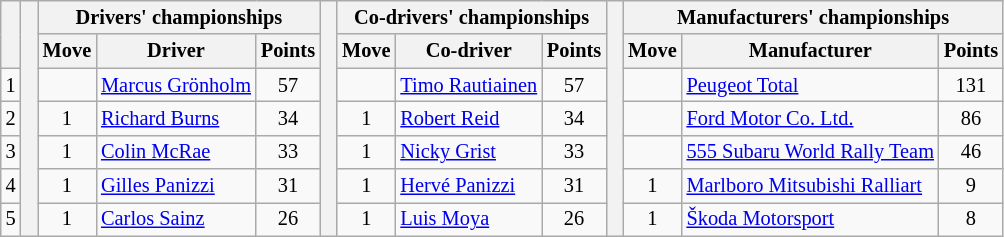<table class="wikitable" style="font-size:85%;">
<tr>
<th rowspan="2"></th>
<th rowspan="7" style="width:5px;"></th>
<th colspan="3">Drivers' championships</th>
<th rowspan="7" style="width:5px;"></th>
<th colspan="3" nowrap>Co-drivers' championships</th>
<th rowspan="7" style="width:5px;"></th>
<th colspan="3" nowrap>Manufacturers' championships</th>
</tr>
<tr>
<th>Move</th>
<th>Driver</th>
<th>Points</th>
<th>Move</th>
<th>Co-driver</th>
<th>Points</th>
<th>Move</th>
<th>Manufacturer</th>
<th>Points</th>
</tr>
<tr>
<td align="center">1</td>
<td align="center"></td>
<td> <a href='#'>Marcus Grönholm</a></td>
<td align="center">57</td>
<td align="center"></td>
<td> <a href='#'>Timo Rautiainen</a></td>
<td align="center">57</td>
<td align="center"></td>
<td> <a href='#'>Peugeot Total</a></td>
<td align="center">131</td>
</tr>
<tr>
<td align="center">2</td>
<td align="center"> 1</td>
<td> <a href='#'>Richard Burns</a></td>
<td align="center">34</td>
<td align="center"> 1</td>
<td> <a href='#'>Robert Reid</a></td>
<td align="center">34</td>
<td align="center"></td>
<td> <a href='#'>Ford Motor Co. Ltd.</a></td>
<td align="center">86</td>
</tr>
<tr>
<td align="center">3</td>
<td align="center"> 1</td>
<td> <a href='#'>Colin McRae</a></td>
<td align="center">33</td>
<td align="center"> 1</td>
<td> <a href='#'>Nicky Grist</a></td>
<td align="center">33</td>
<td align="center"></td>
<td> <a href='#'>555 Subaru World Rally Team</a></td>
<td align="center">46</td>
</tr>
<tr>
<td align="center">4</td>
<td align="center"> 1</td>
<td> <a href='#'>Gilles Panizzi</a></td>
<td align="center">31</td>
<td align="center"> 1</td>
<td> <a href='#'>Hervé Panizzi</a></td>
<td align="center">31</td>
<td align="center"> 1</td>
<td> <a href='#'>Marlboro Mitsubishi Ralliart</a></td>
<td align="center">9</td>
</tr>
<tr>
<td align="center">5</td>
<td align="center"> 1</td>
<td> <a href='#'>Carlos Sainz</a></td>
<td align="center">26</td>
<td align="center"> 1</td>
<td> <a href='#'>Luis Moya</a></td>
<td align="center">26</td>
<td align="center"> 1</td>
<td> <a href='#'>Škoda Motorsport</a></td>
<td align="center">8</td>
</tr>
</table>
